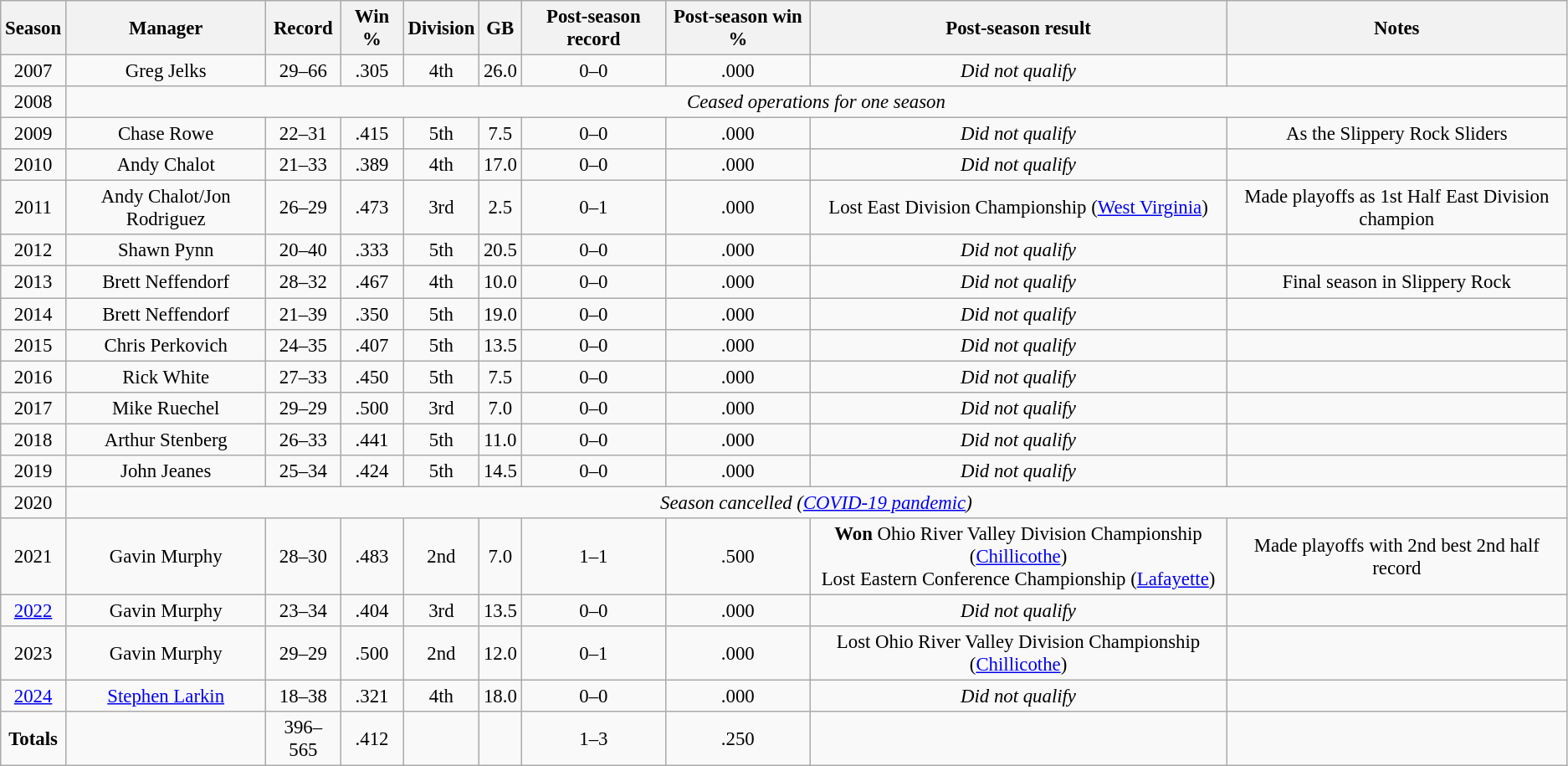<table class="wikitable sortable" style="font-size: 95%; text-align:center;">
<tr>
<th>Season</th>
<th>Manager</th>
<th>Record</th>
<th>Win %</th>
<th>Division</th>
<th>GB</th>
<th>Post-season record</th>
<th>Post-season win %</th>
<th>Post-season result</th>
<th>Notes</th>
</tr>
<tr>
<td>2007</td>
<td>Greg Jelks</td>
<td>29–66</td>
<td>.305</td>
<td>4th</td>
<td>26.0</td>
<td>0–0</td>
<td>.000</td>
<td><em>Did not qualify</em></td>
<td></td>
</tr>
<tr>
<td>2008</td>
<td colspan="9"><em>Ceased operations for one season</em></td>
</tr>
<tr>
<td>2009</td>
<td>Chase Rowe</td>
<td>22–31</td>
<td>.415</td>
<td>5th</td>
<td>7.5</td>
<td>0–0</td>
<td>.000</td>
<td><em>Did not qualify</em></td>
<td>As the Slippery Rock Sliders</td>
</tr>
<tr>
<td>2010</td>
<td>Andy Chalot</td>
<td>21–33</td>
<td>.389</td>
<td>4th</td>
<td>17.0</td>
<td>0–0</td>
<td>.000</td>
<td><em>Did not qualify</em></td>
<td></td>
</tr>
<tr>
<td>2011</td>
<td>Andy Chalot/Jon Rodriguez</td>
<td>26–29</td>
<td>.473</td>
<td>3rd</td>
<td>2.5</td>
<td>0–1</td>
<td>.000</td>
<td>Lost East Division Championship (<a href='#'>West Virginia</a>)</td>
<td>Made playoffs as 1st Half East Division champion</td>
</tr>
<tr>
<td>2012</td>
<td>Shawn Pynn</td>
<td>20–40</td>
<td>.333</td>
<td>5th</td>
<td>20.5</td>
<td>0–0</td>
<td>.000</td>
<td><em>Did not qualify</em></td>
<td></td>
</tr>
<tr>
<td>2013</td>
<td>Brett Neffendorf</td>
<td>28–32</td>
<td>.467</td>
<td>4th</td>
<td>10.0</td>
<td>0–0</td>
<td>.000</td>
<td><em>Did not qualify</em></td>
<td>Final season in Slippery Rock</td>
</tr>
<tr>
<td>2014</td>
<td>Brett Neffendorf</td>
<td>21–39</td>
<td>.350</td>
<td>5th</td>
<td>19.0</td>
<td>0–0</td>
<td>.000</td>
<td><em>Did not qualify</em></td>
<td></td>
</tr>
<tr>
<td>2015</td>
<td>Chris Perkovich</td>
<td>24–35</td>
<td>.407</td>
<td>5th</td>
<td>13.5</td>
<td>0–0</td>
<td>.000</td>
<td><em>Did not qualify</em></td>
<td></td>
</tr>
<tr>
<td>2016</td>
<td>Rick White</td>
<td>27–33</td>
<td>.450</td>
<td>5th</td>
<td>7.5</td>
<td>0–0</td>
<td>.000</td>
<td><em>Did not qualify</em></td>
<td></td>
</tr>
<tr>
<td>2017</td>
<td>Mike Ruechel</td>
<td>29–29</td>
<td>.500</td>
<td>3rd</td>
<td>7.0</td>
<td>0–0</td>
<td>.000</td>
<td><em>Did not qualify</em></td>
<td></td>
</tr>
<tr>
<td>2018</td>
<td>Arthur Stenberg</td>
<td>26–33</td>
<td>.441</td>
<td>5th</td>
<td>11.0</td>
<td>0–0</td>
<td>.000</td>
<td><em>Did not qualify</em></td>
<td></td>
</tr>
<tr>
<td>2019</td>
<td>John Jeanes</td>
<td>25–34</td>
<td>.424</td>
<td>5th</td>
<td>14.5</td>
<td>0–0</td>
<td>.000</td>
<td><em>Did not qualify</em></td>
<td></td>
</tr>
<tr>
<td>2020</td>
<td colspan="9"><em>Season cancelled (<a href='#'>COVID-19 pandemic</a>)</em></td>
</tr>
<tr>
<td>2021</td>
<td>Gavin Murphy</td>
<td>28–30</td>
<td>.483</td>
<td>2nd</td>
<td>7.0</td>
<td>1–1</td>
<td>.500</td>
<td><strong>Won</strong> Ohio River Valley Division Championship (<a href='#'>Chillicothe</a>)<br> Lost Eastern Conference Championship (<a href='#'>Lafayette</a>)</td>
<td>Made playoffs with 2nd best 2nd half record</td>
</tr>
<tr>
<td><a href='#'>2022</a></td>
<td>Gavin Murphy</td>
<td>23–34</td>
<td>.404</td>
<td>3rd</td>
<td>13.5</td>
<td>0–0</td>
<td>.000</td>
<td><em>Did not qualify</em></td>
<td></td>
</tr>
<tr>
<td>2023</td>
<td>Gavin Murphy</td>
<td>29–29</td>
<td>.500</td>
<td>2nd</td>
<td>12.0</td>
<td>0–1</td>
<td>.000</td>
<td>Lost Ohio River Valley Division Championship (<a href='#'>Chillicothe</a>)</td>
<td></td>
</tr>
<tr>
<td><a href='#'>2024</a></td>
<td><a href='#'>Stephen Larkin</a></td>
<td>18–38</td>
<td>.321</td>
<td>4th</td>
<td>18.0</td>
<td>0–0</td>
<td>.000</td>
<td><em>Did not qualify</em></td>
<td></td>
</tr>
<tr>
<td><strong>Totals</strong></td>
<td></td>
<td>396–565</td>
<td>.412</td>
<td></td>
<td></td>
<td>1–3</td>
<td>.250</td>
<td></td>
<td></td>
</tr>
</table>
